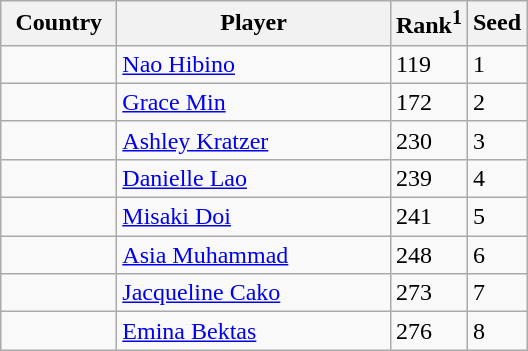<table class="sortable wikitable">
<tr>
<th width="70">Country</th>
<th width="175">Player</th>
<th>Rank<sup>1</sup></th>
<th>Seed</th>
</tr>
<tr>
<td></td>
<td><a href='#'>Nao Hibino</a></td>
<td>119</td>
<td>1</td>
</tr>
<tr>
<td></td>
<td><a href='#'>Grace Min</a></td>
<td>172</td>
<td>2</td>
</tr>
<tr>
<td></td>
<td><a href='#'>Ashley Kratzer</a></td>
<td>230</td>
<td>3</td>
</tr>
<tr>
<td></td>
<td><a href='#'>Danielle Lao</a></td>
<td>239</td>
<td>4</td>
</tr>
<tr>
<td></td>
<td><a href='#'>Misaki Doi</a></td>
<td>241</td>
<td>5</td>
</tr>
<tr>
<td></td>
<td><a href='#'>Asia Muhammad</a></td>
<td>248</td>
<td>6</td>
</tr>
<tr>
<td></td>
<td><a href='#'>Jacqueline Cako</a></td>
<td>273</td>
<td>7</td>
</tr>
<tr>
<td></td>
<td><a href='#'>Emina Bektas</a></td>
<td>276</td>
<td>8</td>
</tr>
</table>
